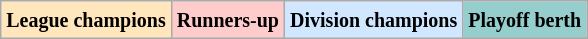<table class="wikitable">
<tr>
<td bgcolor="#FFE6BD"><small><strong>League champions</strong></small></td>
<td bgcolor="#FFCCCC"><small><strong>Runners-up</strong></small></td>
<td bgcolor="#D0E7FF"><small><strong>Division champions</strong></small></td>
<td bgcolor="#96CDCD"><small><strong>Playoff berth</strong></small></td>
</tr>
</table>
